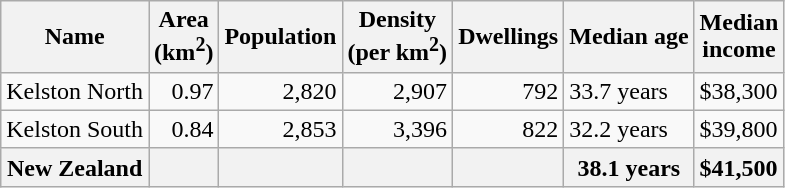<table class="wikitable">
<tr>
<th>Name</th>
<th>Area<br>(km<sup>2</sup>)</th>
<th>Population</th>
<th>Density<br>(per km<sup>2</sup>)</th>
<th>Dwellings</th>
<th>Median age</th>
<th>Median<br>income</th>
</tr>
<tr>
<td>Kelston North</td>
<td style="text-align:right;">0.97</td>
<td style="text-align:right;">2,820</td>
<td style="text-align:right;">2,907</td>
<td style="text-align:right;">792</td>
<td>33.7 years</td>
<td>$38,300</td>
</tr>
<tr>
<td>Kelston South</td>
<td style="text-align:right;">0.84</td>
<td style="text-align:right;">2,853</td>
<td style="text-align:right;">3,396</td>
<td style="text-align:right;">822</td>
<td>32.2 years</td>
<td>$39,800</td>
</tr>
<tr>
<th>New Zealand</th>
<th></th>
<th></th>
<th></th>
<th></th>
<th>38.1 years</th>
<th style="text-align:left;">$41,500</th>
</tr>
</table>
